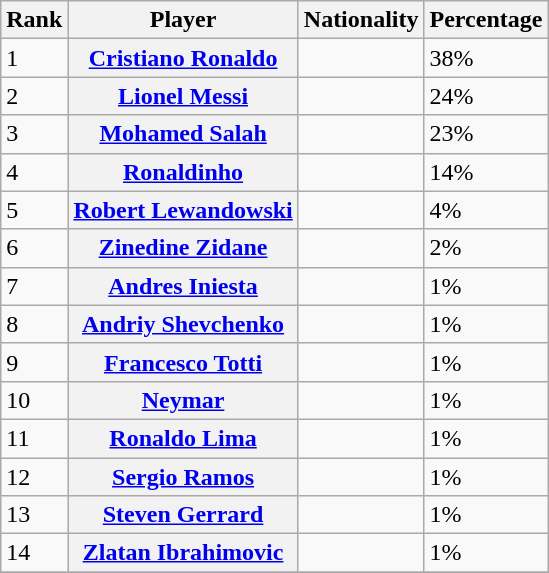<table class="wikitable sortable">
<tr>
<th scope=col>Rank</th>
<th scope=col>Player</th>
<th scope=col>Nationality</th>
<th scope=col>Percentage</th>
</tr>
<tr>
<td>1</td>
<th scope=row><a href='#'>Cristiano Ronaldo</a></th>
<td></td>
<td>38%</td>
</tr>
<tr>
<td>2</td>
<th scope=row><a href='#'>Lionel Messi</a></th>
<td></td>
<td>24%</td>
</tr>
<tr>
<td>3</td>
<th scope=row><a href='#'>Mohamed Salah</a></th>
<td></td>
<td>23%</td>
</tr>
<tr>
<td>4</td>
<th scope=row><a href='#'>Ronaldinho </a></th>
<td></td>
<td>14%</td>
</tr>
<tr>
<td>5</td>
<th scope=row><a href='#'>Robert Lewandowski </a></th>
<td></td>
<td>4%</td>
</tr>
<tr>
<td>6</td>
<th scope=row><a href='#'>Zinedine Zidane </a></th>
<td></td>
<td>2%</td>
</tr>
<tr>
<td>7</td>
<th scope=row><a href='#'>Andres Iniesta </a></th>
<td></td>
<td>1%</td>
</tr>
<tr>
<td>8</td>
<th scope=row><a href='#'>Andriy Shevchenko </a></th>
<td></td>
<td>1%</td>
</tr>
<tr>
<td>9</td>
<th scope=row><a href='#'>Francesco Totti </a></th>
<td></td>
<td>1%</td>
</tr>
<tr>
<td>10</td>
<th scope=row><a href='#'>Neymar</a></th>
<td></td>
<td>1%</td>
</tr>
<tr>
<td>11</td>
<th scope=row><a href='#'>Ronaldo Lima</a></th>
<td></td>
<td>1%</td>
</tr>
<tr>
<td>12</td>
<th scope=row><a href='#'>Sergio Ramos</a></th>
<td></td>
<td>1%</td>
</tr>
<tr>
<td>13</td>
<th scope=row><a href='#'>Steven Gerrard </a></th>
<td></td>
<td>1%</td>
</tr>
<tr>
<td>14</td>
<th scope=row><a href='#'>Zlatan Ibrahimovic </a></th>
<td></td>
<td>1%</td>
</tr>
<tr>
</tr>
</table>
